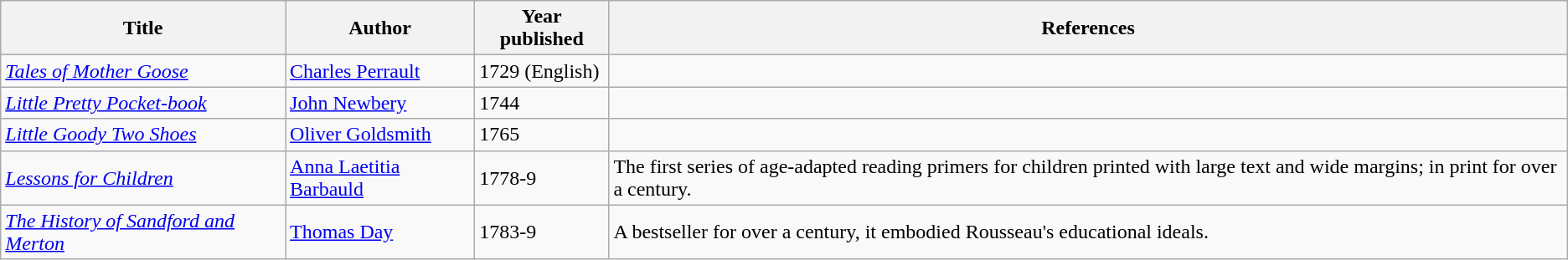<table class="wikitable sortable">
<tr>
<th>Title</th>
<th>Author</th>
<th>Year published</th>
<th>References</th>
</tr>
<tr>
<td><em><a href='#'>Tales of Mother Goose</a></em></td>
<td><a href='#'>Charles Perrault</a></td>
<td>1729 (English)</td>
<td></td>
</tr>
<tr>
<td><em><a href='#'>Little Pretty Pocket-book</a></em></td>
<td><a href='#'>John Newbery</a></td>
<td>1744</td>
<td></td>
</tr>
<tr>
<td><em><a href='#'>Little Goody Two Shoes</a></em></td>
<td><a href='#'>Oliver Goldsmith</a></td>
<td>1765</td>
<td></td>
</tr>
<tr>
<td><em><a href='#'>Lessons for Children</a></em></td>
<td><a href='#'>Anna Laetitia Barbauld</a></td>
<td>1778-9</td>
<td>The first series of age-adapted reading primers for children printed with large text and wide margins; in print for over a century.</td>
</tr>
<tr>
<td><em><a href='#'>The History of Sandford and Merton</a></em></td>
<td><a href='#'>Thomas Day</a></td>
<td>1783-9</td>
<td>A bestseller for over a century, it embodied Rousseau's educational ideals.</td>
</tr>
</table>
